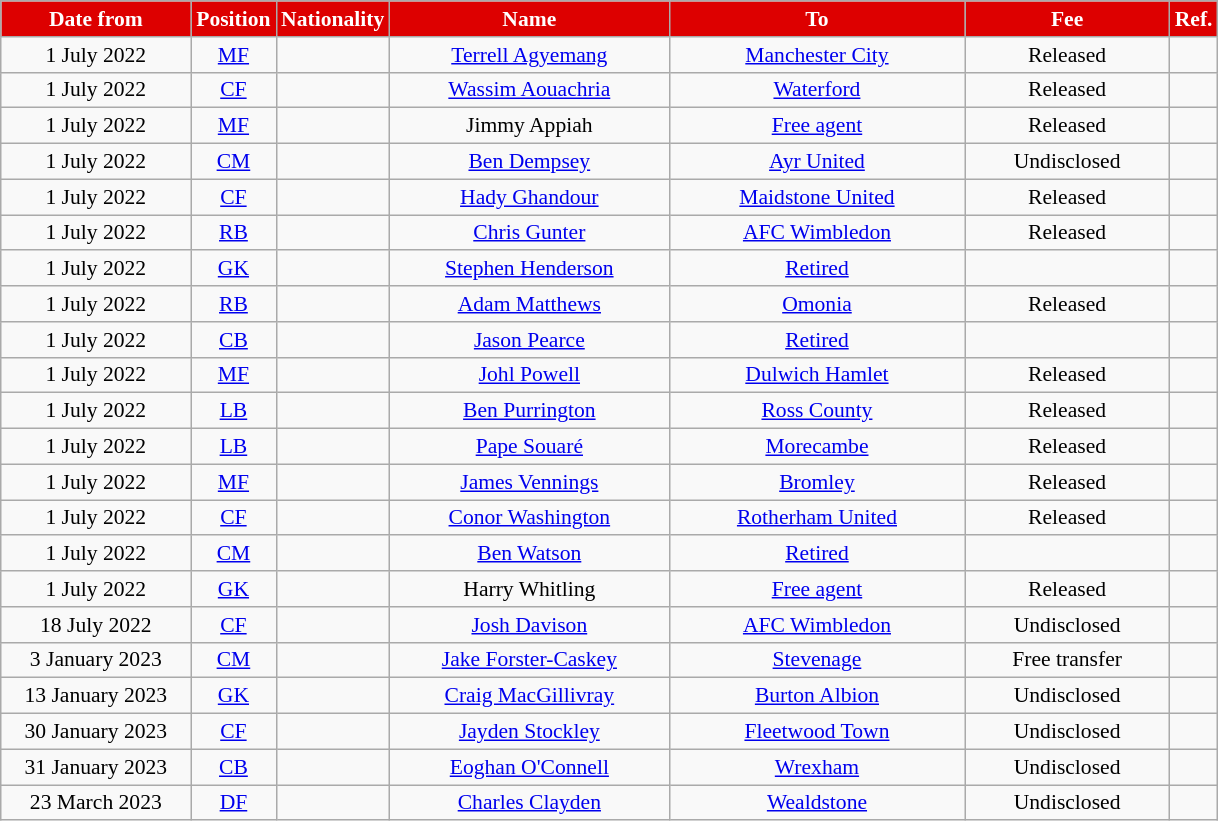<table class="wikitable"  style="text-align:center; font-size:90%; ">
<tr>
<th style="background:#DD0000; color:white; width:120px;">Date from</th>
<th style="background:#DD0000; color:white; width:50px;">Position</th>
<th style="background:#DD0000; color:white; width:50px;">Nationality</th>
<th style="background:#DD0000; color:white; width:180px;">Name</th>
<th style="background:#DD0000; color:white; width:190px;">To</th>
<th style="background:#DD0000; color:white; width:130px;">Fee</th>
<th style="background:#DD0000; color:white; width:25px;">Ref.</th>
</tr>
<tr>
<td>1 July 2022</td>
<td><a href='#'>MF</a></td>
<td></td>
<td><a href='#'>Terrell Agyemang</a></td>
<td> <a href='#'>Manchester City</a></td>
<td>Released</td>
<td></td>
</tr>
<tr>
<td>1 July 2022</td>
<td><a href='#'>CF</a></td>
<td></td>
<td><a href='#'>Wassim Aouachria</a></td>
<td> <a href='#'>Waterford</a></td>
<td>Released</td>
<td></td>
</tr>
<tr>
<td>1 July 2022</td>
<td><a href='#'>MF</a></td>
<td></td>
<td>Jimmy Appiah</td>
<td> <a href='#'>Free agent</a></td>
<td>Released</td>
<td></td>
</tr>
<tr>
<td>1 July 2022</td>
<td><a href='#'>CM</a></td>
<td></td>
<td><a href='#'>Ben Dempsey</a></td>
<td> <a href='#'>Ayr United</a></td>
<td>Undisclosed</td>
<td></td>
</tr>
<tr>
<td>1 July 2022</td>
<td><a href='#'>CF</a></td>
<td></td>
<td><a href='#'>Hady Ghandour</a></td>
<td> <a href='#'>Maidstone United</a></td>
<td>Released</td>
<td></td>
</tr>
<tr>
<td>1 July 2022</td>
<td><a href='#'>RB</a></td>
<td></td>
<td><a href='#'>Chris Gunter</a></td>
<td> <a href='#'>AFC Wimbledon</a></td>
<td>Released</td>
<td></td>
</tr>
<tr>
<td>1 July 2022</td>
<td><a href='#'>GK</a></td>
<td></td>
<td><a href='#'>Stephen Henderson</a></td>
<td> <a href='#'>Retired</a></td>
<td></td>
<td></td>
</tr>
<tr>
<td>1 July 2022</td>
<td><a href='#'>RB</a></td>
<td></td>
<td><a href='#'>Adam Matthews</a></td>
<td> <a href='#'>Omonia</a></td>
<td>Released</td>
<td></td>
</tr>
<tr>
<td>1 July 2022</td>
<td><a href='#'>CB</a></td>
<td></td>
<td><a href='#'>Jason Pearce</a></td>
<td> <a href='#'>Retired</a></td>
<td></td>
<td></td>
</tr>
<tr>
<td>1 July 2022</td>
<td><a href='#'>MF</a></td>
<td></td>
<td><a href='#'>Johl Powell</a></td>
<td> <a href='#'>Dulwich Hamlet</a></td>
<td>Released</td>
<td></td>
</tr>
<tr>
<td>1 July 2022</td>
<td><a href='#'>LB</a></td>
<td></td>
<td><a href='#'>Ben Purrington</a></td>
<td> <a href='#'>Ross County</a></td>
<td>Released</td>
<td></td>
</tr>
<tr>
<td>1 July 2022</td>
<td><a href='#'>LB</a></td>
<td></td>
<td><a href='#'>Pape Souaré</a></td>
<td> <a href='#'>Morecambe</a></td>
<td>Released</td>
<td></td>
</tr>
<tr>
<td>1 July 2022</td>
<td><a href='#'>MF</a></td>
<td></td>
<td><a href='#'>James Vennings</a></td>
<td> <a href='#'>Bromley</a></td>
<td>Released</td>
<td></td>
</tr>
<tr>
<td>1 July 2022</td>
<td><a href='#'>CF</a></td>
<td></td>
<td><a href='#'>Conor Washington</a></td>
<td> <a href='#'>Rotherham United</a></td>
<td>Released</td>
<td></td>
</tr>
<tr>
<td>1 July 2022</td>
<td><a href='#'>CM</a></td>
<td></td>
<td><a href='#'>Ben Watson</a></td>
<td> <a href='#'>Retired</a></td>
<td></td>
<td></td>
</tr>
<tr>
<td>1 July 2022</td>
<td><a href='#'>GK</a></td>
<td></td>
<td>Harry Whitling</td>
<td> <a href='#'>Free agent</a></td>
<td>Released</td>
<td></td>
</tr>
<tr>
<td>18 July 2022</td>
<td><a href='#'>CF</a></td>
<td></td>
<td><a href='#'>Josh Davison</a></td>
<td> <a href='#'>AFC Wimbledon</a></td>
<td>Undisclosed</td>
<td></td>
</tr>
<tr>
<td>3 January 2023</td>
<td><a href='#'>CM</a></td>
<td></td>
<td><a href='#'>Jake Forster-Caskey</a></td>
<td> <a href='#'>Stevenage</a></td>
<td>Free transfer</td>
<td></td>
</tr>
<tr>
<td>13 January 2023</td>
<td><a href='#'>GK</a></td>
<td></td>
<td><a href='#'>Craig MacGillivray</a></td>
<td> <a href='#'>Burton Albion</a></td>
<td>Undisclosed</td>
<td></td>
</tr>
<tr>
<td>30 January 2023</td>
<td><a href='#'>CF</a></td>
<td></td>
<td><a href='#'>Jayden Stockley</a></td>
<td> <a href='#'>Fleetwood Town</a></td>
<td>Undisclosed</td>
<td></td>
</tr>
<tr>
<td>31 January 2023</td>
<td><a href='#'>CB</a></td>
<td></td>
<td><a href='#'>Eoghan O'Connell</a></td>
<td> <a href='#'>Wrexham</a></td>
<td>Undisclosed</td>
<td></td>
</tr>
<tr>
<td>23 March 2023</td>
<td><a href='#'>DF</a></td>
<td></td>
<td><a href='#'>Charles Clayden</a></td>
<td> <a href='#'>Wealdstone</a></td>
<td>Undisclosed</td>
<td></td>
</tr>
</table>
